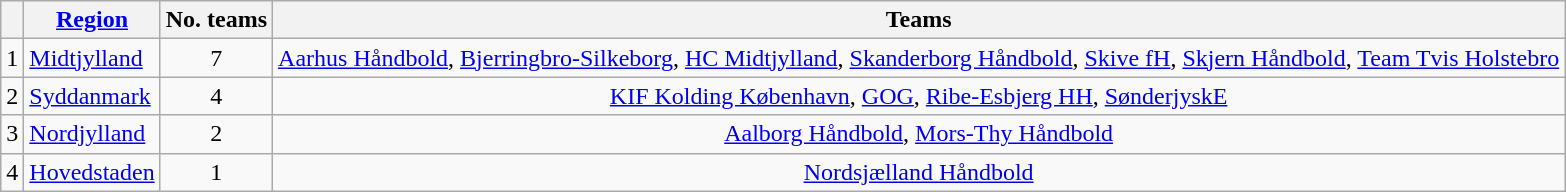<table class="wikitable">
<tr>
<th></th>
<th><a href='#'>Region</a></th>
<th>No. teams</th>
<th>Teams</th>
</tr>
<tr>
<td rowspan=1>1</td>
<td><a href='#'>Midtjylland</a></td>
<td align=center>7</td>
<td align=center><a href='#'>Aarhus Håndbold</a>, <a href='#'>Bjerringbro-Silkeborg</a>, <a href='#'>HC Midtjylland</a>, <a href='#'>Skanderborg Håndbold</a>, <a href='#'>Skive fH</a>, <a href='#'>Skjern Håndbold</a>, <a href='#'>Team Tvis Holstebro</a></td>
</tr>
<tr>
<td rowspan=1>2</td>
<td><a href='#'>Syddanmark</a></td>
<td align=center>4</td>
<td align=center><a href='#'>KIF Kolding København</a>, <a href='#'>GOG</a>, <a href='#'>Ribe-Esbjerg HH</a>, <a href='#'>SønderjyskE</a></td>
</tr>
<tr>
<td rowspan=1>3</td>
<td><a href='#'>Nordjylland</a></td>
<td align=center>2</td>
<td align=center><a href='#'>Aalborg Håndbold</a>, <a href='#'>Mors-Thy Håndbold</a></td>
</tr>
<tr>
<td rowspan=1>4</td>
<td><a href='#'>Hovedstaden</a></td>
<td align=center>1</td>
<td align=center><a href='#'>Nordsjælland Håndbold</a></td>
</tr>
</table>
